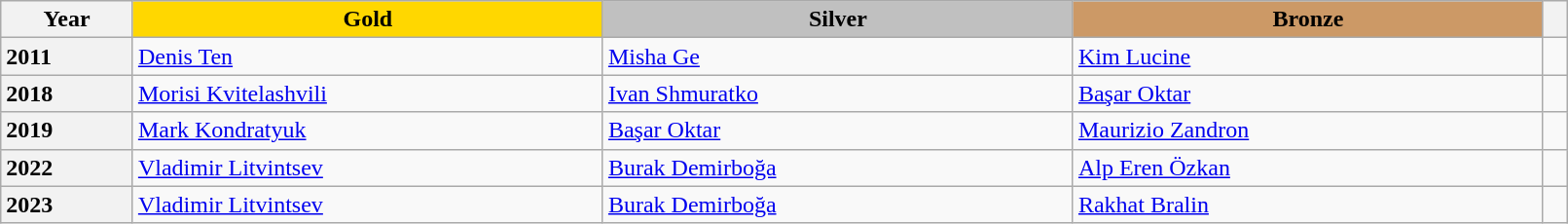<table class="wikitable unsortable" style="text-align:left; width:85%">
<tr>
<th scope="col" style="text-align:center">Year</th>
<td scope="col" style="text-align:center; width:30%; background:gold"><strong>Gold</strong></td>
<td scope="col" style="text-align:center; width:30%; background:silver"><strong>Silver</strong></td>
<td scope="col" style="text-align:center; width:30%; background:#c96"><strong>Bronze</strong></td>
<th scope="col" style="text-align:center"></th>
</tr>
<tr>
<th scope="row" style="text-align:left">2011</th>
<td> <a href='#'>Denis Ten</a></td>
<td> <a href='#'>Misha Ge</a></td>
<td> <a href='#'>Kim Lucine</a></td>
<td></td>
</tr>
<tr>
<th scope="row" style="text-align:left">2018</th>
<td> <a href='#'>Morisi Kvitelashvili</a></td>
<td> <a href='#'>Ivan Shmuratko</a></td>
<td> <a href='#'>Başar Oktar</a></td>
<td></td>
</tr>
<tr>
<th scope="row" style="text-align:left">2019</th>
<td> <a href='#'>Mark Kondratyuk</a></td>
<td> <a href='#'>Başar Oktar</a></td>
<td> <a href='#'>Maurizio Zandron</a></td>
<td></td>
</tr>
<tr>
<th scope="row" style="text-align:left">2022</th>
<td> <a href='#'>Vladimir Litvintsev</a></td>
<td> <a href='#'>Burak Demirboğa</a></td>
<td> <a href='#'>Alp Eren Özkan</a></td>
<td></td>
</tr>
<tr>
<th scope="row" style="text-align:left">2023</th>
<td> <a href='#'>Vladimir Litvintsev</a></td>
<td> <a href='#'>Burak Demirboğa</a></td>
<td> <a href='#'>Rakhat Bralin</a></td>
<td></td>
</tr>
</table>
